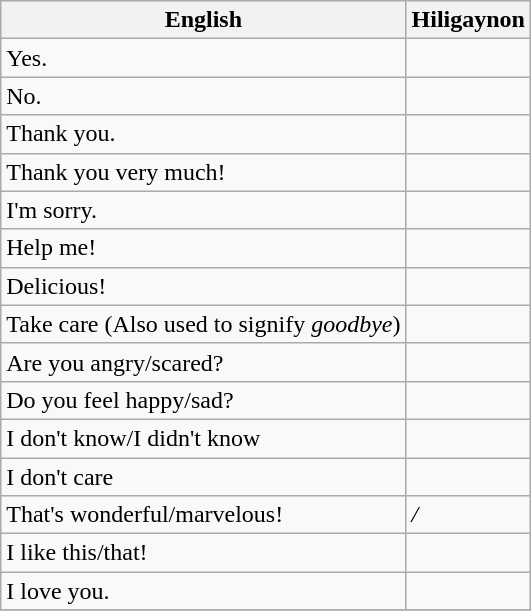<table class="wikitable">
<tr>
<th>English</th>
<th>Hiligaynon</th>
</tr>
<tr>
<td>Yes.</td>
<td></td>
</tr>
<tr>
<td>No.</td>
<td></td>
</tr>
<tr>
<td>Thank you.</td>
<td></td>
</tr>
<tr>
<td>Thank you very much!</td>
<td></td>
</tr>
<tr>
<td>I'm sorry.</td>
<td></td>
</tr>
<tr>
<td>Help me!</td>
<td></td>
</tr>
<tr>
<td>Delicious!</td>
<td></td>
</tr>
<tr>
<td>Take care (Also used to signify <em>goodbye</em>)</td>
<td></td>
</tr>
<tr>
<td>Are you angry/scared?</td>
<td></td>
</tr>
<tr>
<td>Do you feel happy/sad?</td>
<td></td>
</tr>
<tr>
<td>I don't know/I didn't know</td>
<td></td>
</tr>
<tr>
<td>I don't care</td>
<td></td>
</tr>
<tr>
<td>That's wonderful/marvelous!</td>
<td> <em>/</em> </td>
</tr>
<tr>
<td>I like this/that!</td>
<td></td>
</tr>
<tr>
<td>I love you.</td>
<td></td>
</tr>
<tr>
</tr>
</table>
